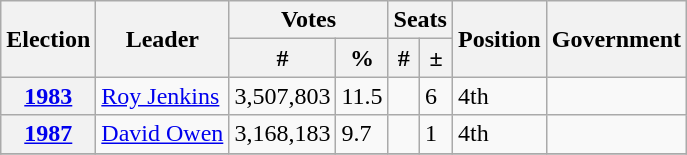<table class="wikitable">
<tr>
<th rowspan=2>Election</th>
<th rowspan=2>Leader</th>
<th colspan=2>Votes</th>
<th colspan=2>Seats</th>
<th rowspan=2>Position</th>
<th rowspan=2>Government</th>
</tr>
<tr>
<th>#</th>
<th>%</th>
<th>#</th>
<th>±</th>
</tr>
<tr>
<th><a href='#'>1983</a></th>
<td><a href='#'>Roy Jenkins</a></td>
<td>3,507,803</td>
<td>11.5</td>
<td></td>
<td> 6</td>
<td> 4th</td>
<td></td>
</tr>
<tr>
<th><a href='#'>1987</a></th>
<td><a href='#'>David Owen</a></td>
<td>3,168,183</td>
<td>9.7</td>
<td></td>
<td> 1</td>
<td> 4th</td>
<td></td>
</tr>
<tr>
</tr>
</table>
